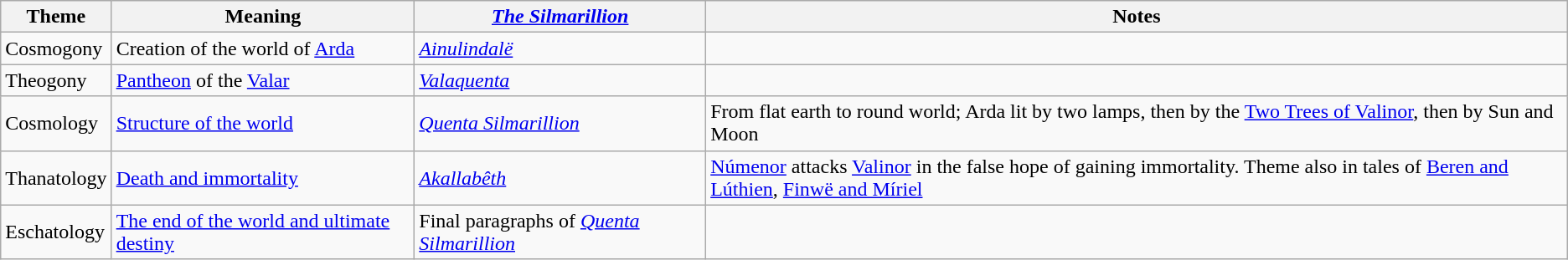<table class="wikitable">
<tr>
<th>Theme</th>
<th>Meaning</th>
<th><em><a href='#'>The Silmarillion</a></em></th>
<th>Notes</th>
</tr>
<tr>
<td>Cosmogony</td>
<td>Creation of the world of <a href='#'>Arda</a></td>
<td><em><a href='#'>Ainulindalë</a></em></td>
<td></td>
</tr>
<tr>
<td>Theogony</td>
<td><a href='#'>Pantheon</a> of the <a href='#'>Valar</a></td>
<td><em><a href='#'>Valaquenta</a></em></td>
<td></td>
</tr>
<tr>
<td>Cosmology</td>
<td><a href='#'>Structure of the world</a></td>
<td><em><a href='#'>Quenta Silmarillion</a></em></td>
<td>From flat earth to round world; Arda lit by two lamps, then by the <a href='#'>Two Trees of Valinor</a>, then by Sun and Moon</td>
</tr>
<tr>
<td>Thanatology</td>
<td><a href='#'>Death and immortality</a></td>
<td><em><a href='#'>Akallabêth</a></em></td>
<td><a href='#'>Númenor</a> attacks <a href='#'>Valinor</a> in the false hope of gaining immortality. Theme also in tales of <a href='#'>Beren and Lúthien</a>, <a href='#'>Finwë and Míriel</a></td>
</tr>
<tr>
<td>Eschatology</td>
<td><a href='#'>The end of the world and ultimate destiny</a></td>
<td>Final paragraphs of <em><a href='#'>Quenta Silmarillion</a></em></td>
<td></td>
</tr>
</table>
